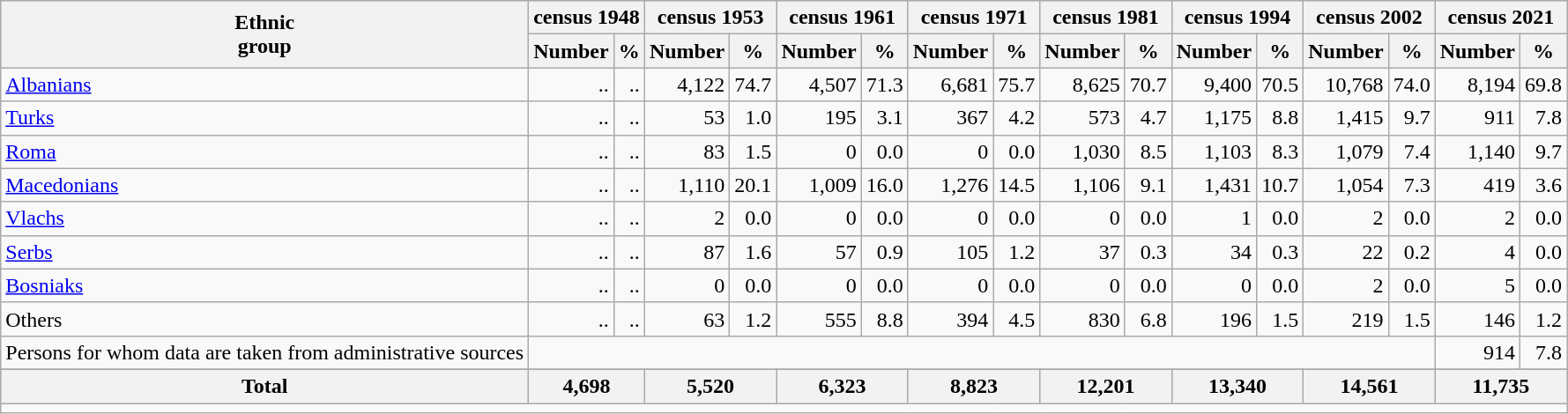<table class="wikitable">
<tr bgcolor="#e0e0e0">
<th rowspan="2">Ethnic<br>group</th>
<th colspan="2">census 1948</th>
<th colspan="2">census 1953</th>
<th colspan="2">census 1961</th>
<th colspan="2">census 1971</th>
<th colspan="2">census 1981</th>
<th colspan="2">census 1994</th>
<th colspan="2">census 2002</th>
<th colspan="2">census 2021</th>
</tr>
<tr bgcolor="#e0e0e0">
<th>Number</th>
<th>%</th>
<th>Number</th>
<th>%</th>
<th>Number</th>
<th>%</th>
<th>Number</th>
<th>%</th>
<th>Number</th>
<th>%</th>
<th>Number</th>
<th>%</th>
<th>Number</th>
<th>%</th>
<th>Number</th>
<th>%</th>
</tr>
<tr>
<td><a href='#'>Albanians</a></td>
<td align="right">..</td>
<td align="right">..</td>
<td align="right">4,122</td>
<td align="right">74.7</td>
<td align="right">4,507</td>
<td align="right">71.3</td>
<td align="right">6,681</td>
<td align="right">75.7</td>
<td align="right">8,625</td>
<td align="right">70.7</td>
<td align="right">9,400</td>
<td align="right">70.5</td>
<td align="right">10,768</td>
<td align="right">74.0</td>
<td align="right">8,194</td>
<td align="right">69.8</td>
</tr>
<tr>
<td><a href='#'>Turks</a></td>
<td align="right">..</td>
<td align="right">..</td>
<td align="right">53</td>
<td align="right">1.0</td>
<td align="right">195</td>
<td align="right">3.1</td>
<td align="right">367</td>
<td align="right">4.2</td>
<td align="right">573</td>
<td align="right">4.7</td>
<td align="right">1,175</td>
<td align="right">8.8</td>
<td align="right">1,415</td>
<td align="right">9.7</td>
<td align="right">911</td>
<td align="right">7.8</td>
</tr>
<tr>
<td><a href='#'>Roma</a></td>
<td align="right">..</td>
<td align="right">..</td>
<td align="right">83</td>
<td align="right">1.5</td>
<td align="right">0</td>
<td align="right">0.0</td>
<td align="right">0</td>
<td align="right">0.0</td>
<td align="right">1,030</td>
<td align="right">8.5</td>
<td align="right">1,103</td>
<td align="right">8.3</td>
<td align="right">1,079</td>
<td align="right">7.4</td>
<td align="right">1,140</td>
<td align="right">9.7</td>
</tr>
<tr>
<td><a href='#'>Macedonians</a></td>
<td align="right">..</td>
<td align="right">..</td>
<td align="right">1,110</td>
<td align="right">20.1</td>
<td align="right">1,009</td>
<td align="right">16.0</td>
<td align="right">1,276</td>
<td align="right">14.5</td>
<td align="right">1,106</td>
<td align="right">9.1</td>
<td align="right">1,431</td>
<td align="right">10.7</td>
<td align="right">1,054</td>
<td align="right">7.3</td>
<td align="right">419</td>
<td align="right">3.6</td>
</tr>
<tr>
<td><a href='#'>Vlachs</a></td>
<td align="right">..</td>
<td align="right">..</td>
<td align="right">2</td>
<td align="right">0.0</td>
<td align="right">0</td>
<td align="right">0.0</td>
<td align="right">0</td>
<td align="right">0.0</td>
<td align="right">0</td>
<td align="right">0.0</td>
<td align="right">1</td>
<td align="right">0.0</td>
<td align="right">2</td>
<td align="right">0.0</td>
<td align="right">2</td>
<td align="right">0.0</td>
</tr>
<tr>
<td><a href='#'>Serbs</a></td>
<td align="right">..</td>
<td align="right">..</td>
<td align="right">87</td>
<td align="right">1.6</td>
<td align="right">57</td>
<td align="right">0.9</td>
<td align="right">105</td>
<td align="right">1.2</td>
<td align="right">37</td>
<td align="right">0.3</td>
<td align="right">34</td>
<td align="right">0.3</td>
<td align="right">22</td>
<td align="right">0.2</td>
<td align="right">4</td>
<td align="right">0.0</td>
</tr>
<tr>
<td><a href='#'>Bosniaks</a></td>
<td align="right">..</td>
<td align="right">..</td>
<td align="right">0</td>
<td align="right">0.0</td>
<td align="right">0</td>
<td align="right">0.0</td>
<td align="right">0</td>
<td align="right">0.0</td>
<td align="right">0</td>
<td align="right">0.0</td>
<td align="right">0</td>
<td align="right">0.0</td>
<td align="right">2</td>
<td align="right">0.0</td>
<td align="right">5</td>
<td align="right">0.0</td>
</tr>
<tr>
<td>Others</td>
<td align="right">..</td>
<td align="right">..</td>
<td align="right">63</td>
<td align="right">1.2</td>
<td align="right">555</td>
<td align="right">8.8</td>
<td align="right">394</td>
<td align="right">4.5</td>
<td align="right">830</td>
<td align="right">6.8</td>
<td align="right">196</td>
<td align="right">1.5</td>
<td align="right">219</td>
<td align="right">1.5</td>
<td align="right">146</td>
<td align="right">1.2</td>
</tr>
<tr>
<td>Persons for whom data are taken from administrative sources</td>
<td colspan="14"></td>
<td align="right">914</td>
<td align="right">7.8</td>
</tr>
<tr>
</tr>
<tr bgcolor="#e0e0e0">
<th align="left">Total</th>
<th colspan="2">4,698</th>
<th colspan="2">5,520</th>
<th colspan="2">6,323</th>
<th colspan="2">8,823</th>
<th colspan="2">12,201</th>
<th colspan="2">13,340</th>
<th colspan="2">14,561</th>
<th colspan="2">11,735</th>
</tr>
<tr>
<td colspan="17"><small></small></td>
</tr>
</table>
